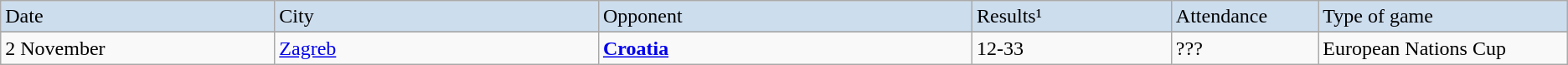<table class="wikitable">
<tr ---- bgcolor=#CCDDEE>
<td width=11%>Date</td>
<td width=13%>City</td>
<td width=15%>Opponent</td>
<td width=8%>Results¹</td>
<td width=5%>Attendance</td>
<td width=10%>Type of game</td>
</tr>
<tr>
</tr>
<tr -----bgcolor=#DDEEFF>
<td>2 November</td>
<td><a href='#'>Zagreb</a></td>
<td> <strong><a href='#'>Croatia</a></strong></td>
<td>12-33</td>
<td>???</td>
<td>European Nations Cup</td>
</tr>
</table>
